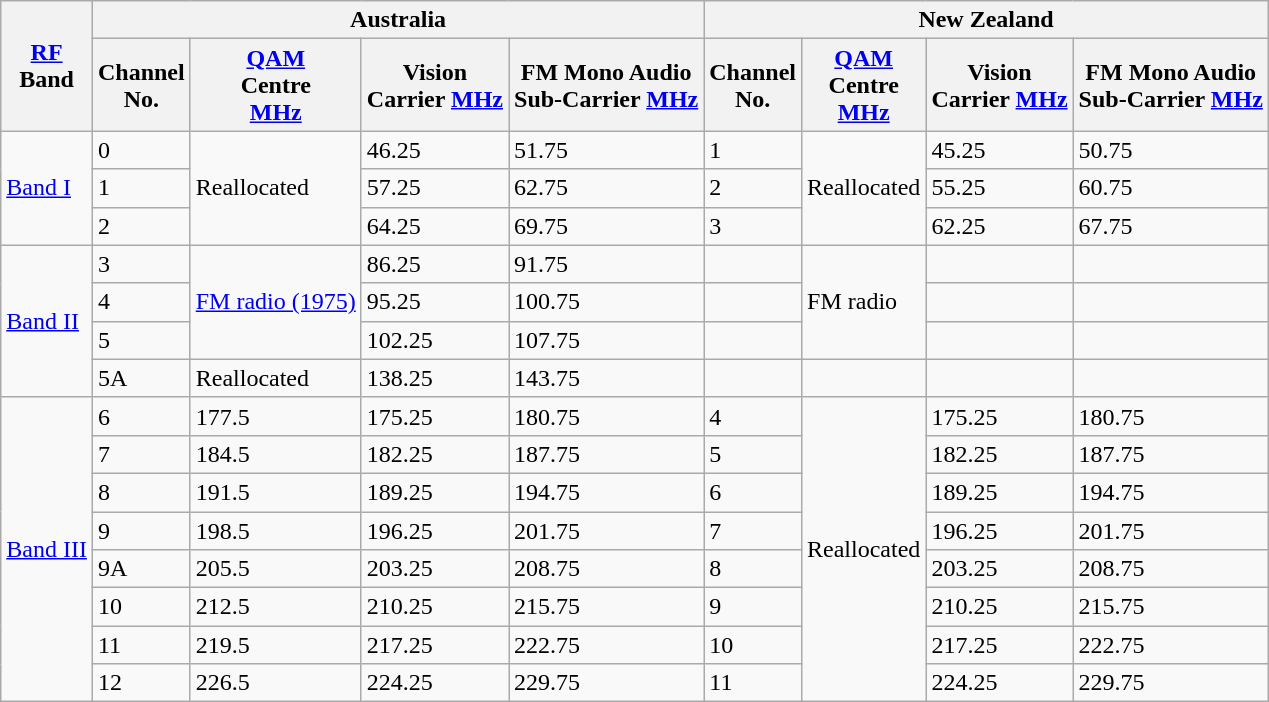<table class="wikitable">
<tr>
<th rowspan="2"><a href='#'>RF</a><br>Band</th>
<th colspan="4">Australia</th>
<th colspan="4">New Zealand</th>
</tr>
<tr>
<th>Channel<br>No.</th>
<th><a href='#'>QAM</a><br>Centre<br><a href='#'>MHz</a></th>
<th>Vision<br>Carrier <a href='#'>MHz</a></th>
<th>FM Mono Audio<br>Sub-Carrier <a href='#'>MHz</a></th>
<th>Channel<br>No.</th>
<th><a href='#'>QAM</a><br>Centre<br><a href='#'>MHz</a></th>
<th>Vision<br>Carrier <a href='#'>MHz</a></th>
<th>FM Mono Audio<br>Sub-Carrier <a href='#'>MHz</a></th>
</tr>
<tr>
<td rowspan="3"><a href='#'>Band I</a></td>
<td>0</td>
<td rowspan="3">Reallocated</td>
<td>46.25</td>
<td>51.75</td>
<td>1</td>
<td rowspan="3">Reallocated</td>
<td>45.25</td>
<td>50.75</td>
</tr>
<tr>
<td>1</td>
<td>57.25</td>
<td>62.75</td>
<td>2</td>
<td>55.25</td>
<td>60.75</td>
</tr>
<tr>
<td>2</td>
<td>64.25</td>
<td>69.75</td>
<td>3</td>
<td>62.25</td>
<td>67.75</td>
</tr>
<tr>
<td rowspan="4"><a href='#'>Band II</a></td>
<td>3</td>
<td rowspan="3"><a href='#'>FM radio (1975)</a></td>
<td>86.25</td>
<td>91.75</td>
<td></td>
<td rowspan="3">FM radio</td>
<td></td>
<td></td>
</tr>
<tr>
<td>4</td>
<td>95.25</td>
<td>100.75</td>
<td></td>
<td></td>
<td></td>
</tr>
<tr>
<td>5</td>
<td>102.25</td>
<td>107.75</td>
<td></td>
<td></td>
<td></td>
</tr>
<tr>
<td>5A</td>
<td>Reallocated</td>
<td>138.25</td>
<td>143.75</td>
<td></td>
<td></td>
<td></td>
<td></td>
</tr>
<tr>
<td rowspan="8"><a href='#'>Band III</a></td>
<td>6</td>
<td>177.5</td>
<td>175.25</td>
<td>180.75</td>
<td>4</td>
<td rowspan="8">Reallocated</td>
<td>175.25</td>
<td>180.75</td>
</tr>
<tr>
<td>7</td>
<td>184.5</td>
<td>182.25</td>
<td>187.75</td>
<td>5</td>
<td>182.25</td>
<td>187.75</td>
</tr>
<tr>
<td>8</td>
<td>191.5</td>
<td>189.25</td>
<td>194.75</td>
<td>6</td>
<td>189.25</td>
<td>194.75</td>
</tr>
<tr>
<td>9</td>
<td>198.5</td>
<td>196.25</td>
<td>201.75</td>
<td>7</td>
<td>196.25</td>
<td>201.75</td>
</tr>
<tr>
<td>9A</td>
<td>205.5</td>
<td>203.25</td>
<td>208.75</td>
<td>8</td>
<td>203.25</td>
<td>208.75</td>
</tr>
<tr>
<td>10</td>
<td>212.5</td>
<td>210.25</td>
<td>215.75</td>
<td>9</td>
<td>210.25</td>
<td>215.75</td>
</tr>
<tr>
<td>11</td>
<td>219.5</td>
<td>217.25</td>
<td>222.75</td>
<td>10</td>
<td>217.25</td>
<td>222.75</td>
</tr>
<tr>
<td>12</td>
<td>226.5</td>
<td>224.25</td>
<td>229.75</td>
<td>11</td>
<td>224.25</td>
<td>229.75</td>
</tr>
</table>
